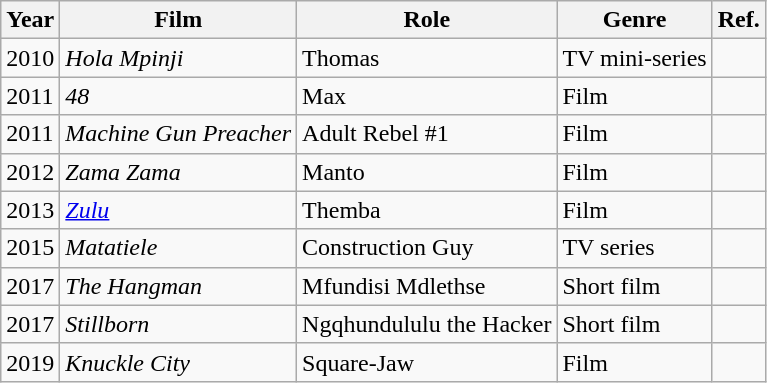<table class="wikitable">
<tr>
<th>Year</th>
<th>Film</th>
<th>Role</th>
<th>Genre</th>
<th>Ref.</th>
</tr>
<tr>
<td>2010</td>
<td><em>Hola Mpinji</em></td>
<td>Thomas</td>
<td>TV mini-series</td>
<td></td>
</tr>
<tr>
<td>2011</td>
<td><em>48</em></td>
<td>Max</td>
<td>Film</td>
<td></td>
</tr>
<tr>
<td>2011</td>
<td><em>Machine Gun Preacher</em></td>
<td>Adult Rebel #1</td>
<td>Film</td>
<td></td>
</tr>
<tr>
<td>2012</td>
<td><em>Zama Zama</em></td>
<td>Manto</td>
<td>Film</td>
<td></td>
</tr>
<tr>
<td>2013</td>
<td><em><a href='#'>Zulu</a></em></td>
<td>Themba</td>
<td>Film</td>
<td></td>
</tr>
<tr>
<td>2015</td>
<td><em>Matatiele</em></td>
<td>Construction Guy</td>
<td>TV series</td>
<td></td>
</tr>
<tr>
<td>2017</td>
<td><em>The Hangman</em></td>
<td>Mfundisi Mdlethse</td>
<td>Short film</td>
<td></td>
</tr>
<tr>
<td>2017</td>
<td><em>Stillborn</em></td>
<td>Ngqhundululu the Hacker</td>
<td>Short film</td>
<td></td>
</tr>
<tr>
<td>2019</td>
<td><em>Knuckle City</em></td>
<td>Square-Jaw</td>
<td>Film</td>
<td></td>
</tr>
</table>
